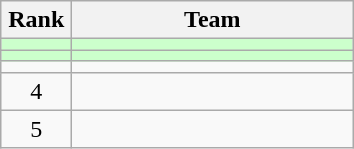<table class="wikitable" style="text-align: center;">
<tr>
<th width=40>Rank</th>
<th width=180>Team</th>
</tr>
<tr bgcolor=#ccffcc align=center>
<td></td>
<td style="text-align:left;"></td>
</tr>
<tr bgcolor=#ccffcc align=center>
<td></td>
<td style="text-align:left;"></td>
</tr>
<tr align=center>
<td></td>
<td style="text-align:left;"></td>
</tr>
<tr align=center>
<td>4</td>
<td style="text-align:left;"></td>
</tr>
<tr align=center>
<td>5</td>
<td style="text-align:left;"></td>
</tr>
</table>
